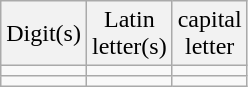<table class="wikitable" style="text-align:center">
<tr style="background:#f2f2f2">
<td>Digit(s)</td>
<td>Latin<br>letter(s)</td>
<td>capital<br>letter</td>
</tr>
<tr style="font-family: monospace">
<td></td>
<td></td>
<td></td>
</tr>
<tr>
<td></td>
<td></td>
<td></td>
</tr>
</table>
